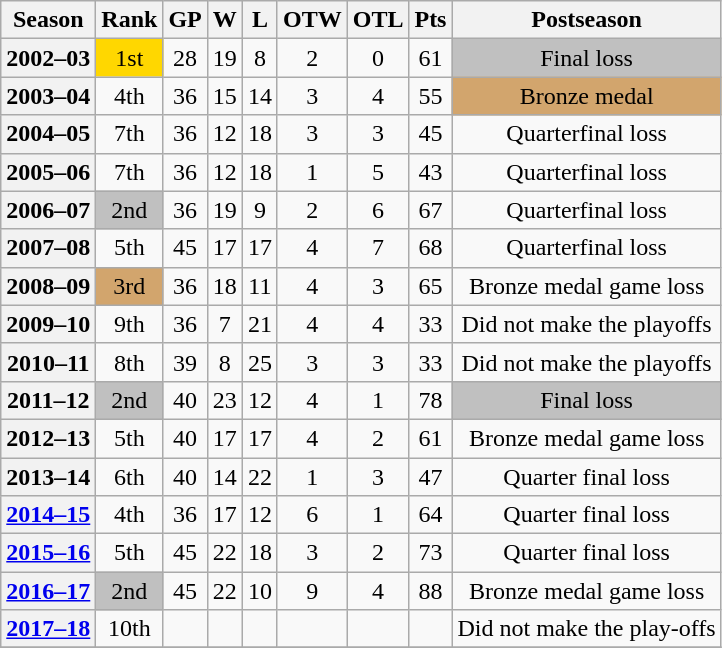<table class="wikitable plainrow" style="text-align: center">
<tr>
<th>Season</th>
<th>Rank</th>
<th>GP</th>
<th>W</th>
<th>L</th>
<th>OTW</th>
<th>OTL</th>
<th>Pts</th>
<th>Postseason</th>
</tr>
<tr>
<th style=text-align:center>2002–03</th>
<td bgcolor=gold>1st</td>
<td>28</td>
<td>19</td>
<td>8</td>
<td>2</td>
<td>0</td>
<td>61</td>
<td bgcolor=silver>Final loss</td>
</tr>
<tr>
<th style=text-align:center>2003–04</th>
<td>4th</td>
<td>36</td>
<td>15</td>
<td>14</td>
<td>3</td>
<td>4</td>
<td>55</td>
<td bgcolor=#D2A56D>Bronze medal</td>
</tr>
<tr>
<th style=text-align:center>2004–05</th>
<td>7th</td>
<td>36</td>
<td>12</td>
<td>18</td>
<td>3</td>
<td>3</td>
<td>45</td>
<td>Quarterfinal loss</td>
</tr>
<tr>
<th style=text-align:center>2005–06</th>
<td>7th</td>
<td>36</td>
<td>12</td>
<td>18</td>
<td>1</td>
<td>5</td>
<td>43</td>
<td>Quarterfinal loss</td>
</tr>
<tr>
<th style=text-align:center>2006–07</th>
<td bgcolor=silver>2nd</td>
<td>36</td>
<td>19</td>
<td>9</td>
<td>2</td>
<td>6</td>
<td>67</td>
<td>Quarterfinal loss</td>
</tr>
<tr>
<th style=text-align:center>2007–08</th>
<td>5th</td>
<td>45</td>
<td>17</td>
<td>17</td>
<td>4</td>
<td>7</td>
<td>68</td>
<td>Quarterfinal loss</td>
</tr>
<tr>
<th style=text-align:center>2008–09</th>
<td bgcolor=#D2A56D>3rd</td>
<td>36</td>
<td>18</td>
<td>11</td>
<td>4</td>
<td>3</td>
<td>65</td>
<td>Bronze medal game loss</td>
</tr>
<tr>
<th style=text-align:center>2009–10</th>
<td>9th</td>
<td>36</td>
<td>7</td>
<td>21</td>
<td>4</td>
<td>4</td>
<td>33</td>
<td>Did not make the playoffs</td>
</tr>
<tr>
<th style=text-align:center>2010–11</th>
<td>8th</td>
<td>39</td>
<td>8</td>
<td>25</td>
<td>3</td>
<td>3</td>
<td>33</td>
<td>Did not make the playoffs</td>
</tr>
<tr>
<th style=text-align:center>2011–12</th>
<td bgcolor=silver>2nd</td>
<td>40</td>
<td>23</td>
<td>12</td>
<td>4</td>
<td>1</td>
<td>78</td>
<td bgcolor=silver>Final loss</td>
</tr>
<tr>
<th style=text-align:center>2012–13</th>
<td>5th</td>
<td>40</td>
<td>17</td>
<td>17</td>
<td>4</td>
<td>2</td>
<td>61</td>
<td>Bronze medal game loss</td>
</tr>
<tr>
<th style=text-align:center>2013–14</th>
<td>6th</td>
<td>40</td>
<td>14</td>
<td>22</td>
<td>1</td>
<td>3</td>
<td>47</td>
<td>Quarter final loss</td>
</tr>
<tr>
<th style=text-align:center><a href='#'>2014–15</a></th>
<td>4th</td>
<td>36</td>
<td>17</td>
<td>12</td>
<td>6</td>
<td>1</td>
<td>64</td>
<td>Quarter final loss</td>
</tr>
<tr>
<th style=text-align:center><a href='#'>2015–16</a></th>
<td>5th</td>
<td>45</td>
<td>22</td>
<td>18</td>
<td>3</td>
<td>2</td>
<td>73</td>
<td>Quarter final loss</td>
</tr>
<tr>
<th style=text-align:center><a href='#'>2016–17</a></th>
<td bgcolor=silver>2nd</td>
<td>45</td>
<td>22</td>
<td>10</td>
<td>9</td>
<td>4</td>
<td>88</td>
<td>Bronze medal game loss</td>
</tr>
<tr>
<th style=text-align:center><a href='#'>2017–18</a></th>
<td>10th</td>
<td></td>
<td></td>
<td></td>
<td></td>
<td></td>
<td></td>
<td>Did not make the play-offs</td>
</tr>
<tr>
</tr>
</table>
